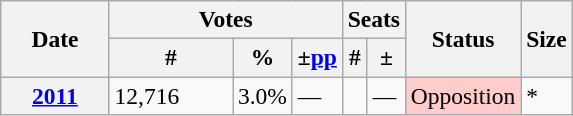<table class="wikitable" style="font-size:98%;">
<tr>
<th width="65" rowspan="2">Date</th>
<th colspan="3">Votes</th>
<th colspan="2">Seats</th>
<th rowspan="2">Status</th>
<th rowspan="2">Size</th>
</tr>
<tr>
<th width="75">#</th>
<th>%</th>
<th>±<a href='#'>pp</a></th>
<th>#</th>
<th>±</th>
</tr>
<tr>
<th><a href='#'>2011</a></th>
<td>12,716</td>
<td>3.0%</td>
<td>—</td>
<td style="text-align:center;"></td>
<td>—</td>
<td style="background-color:#fcc;">Opposition</td>
<td>*</td>
</tr>
</table>
